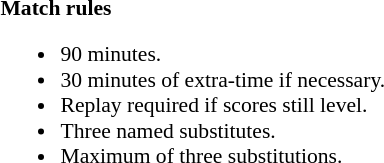<table width=100% style="font-size: 90%">
<tr>
<td width=50% valign=top><br><strong>Match rules</strong><ul><li>90 minutes.</li><li>30 minutes of extra-time if necessary.</li><li>Replay required if scores still level.</li><li>Three named substitutes.</li><li>Maximum of three substitutions.</li></ul></td>
</tr>
</table>
